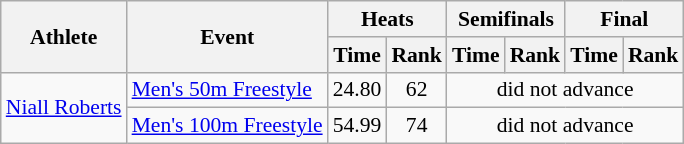<table class=wikitable style="font-size:90%">
<tr>
<th rowspan="2">Athlete</th>
<th rowspan="2">Event</th>
<th colspan="2">Heats</th>
<th colspan="2">Semifinals</th>
<th colspan="2">Final</th>
</tr>
<tr>
<th>Time</th>
<th>Rank</th>
<th>Time</th>
<th>Rank</th>
<th>Time</th>
<th>Rank</th>
</tr>
<tr>
<td rowspan="2"><a href='#'>Niall Roberts</a></td>
<td><a href='#'>Men's 50m Freestyle</a></td>
<td align=center>24.80</td>
<td align=center>62</td>
<td align=center colspan=4>did not advance</td>
</tr>
<tr>
<td><a href='#'>Men's 100m Freestyle</a></td>
<td align=center>54.99</td>
<td align=center>74</td>
<td align=center colspan=4>did not advance</td>
</tr>
</table>
